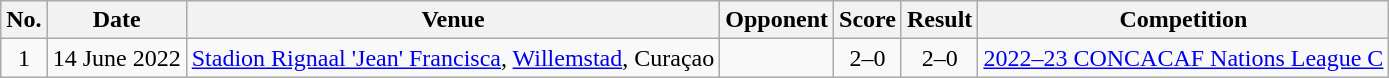<table class="wikitable sortable">
<tr>
<th scope="col">No.</th>
<th scope="col">Date</th>
<th scope="col">Venue</th>
<th scope="col">Opponent</th>
<th scope="col">Score</th>
<th scope="col">Result</th>
<th scope="col">Competition</th>
</tr>
<tr>
<td style="text-align:center">1</td>
<td>14 June 2022</td>
<td><a href='#'>Stadion Rignaal 'Jean' Francisca</a>, <a href='#'>Willemstad</a>, Curaçao</td>
<td></td>
<td style="text-align:center">2–0</td>
<td style="text-align:center">2–0</td>
<td><a href='#'>2022–23 CONCACAF Nations League C</a></td>
</tr>
</table>
